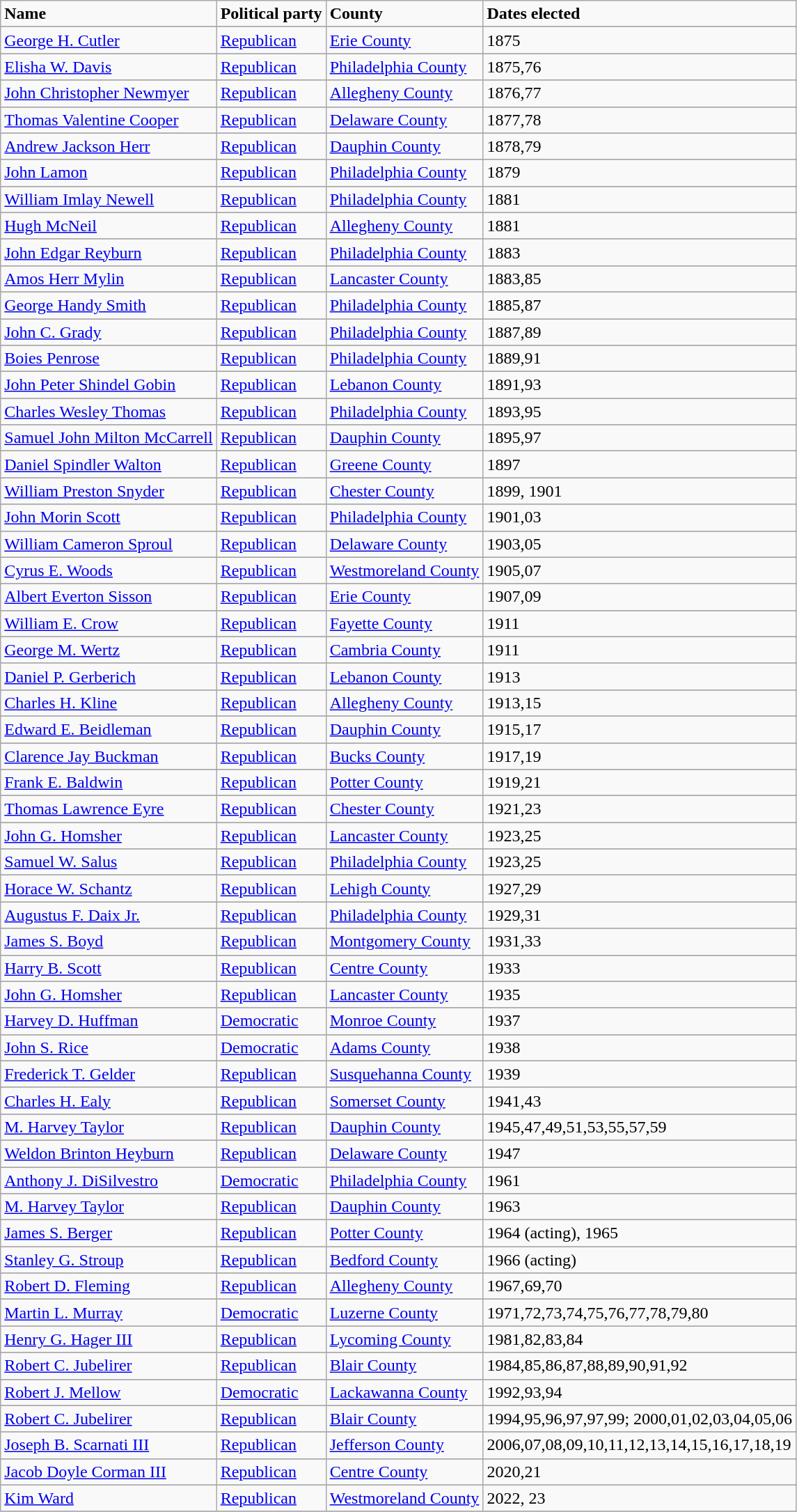<table class="wikitable">
<tr>
<td><strong>Name</strong></td>
<td><strong>Political party</strong></td>
<td><strong>County</strong></td>
<td><strong>Dates elected</strong></td>
</tr>
<tr>
</tr>
<tr>
<td><a href='#'>George H. Cutler</a></td>
<td><a href='#'>Republican</a></td>
<td><a href='#'>Erie County</a></td>
<td>1875</td>
</tr>
<tr>
</tr>
<tr>
<td><a href='#'>Elisha W. Davis</a></td>
<td><a href='#'>Republican</a></td>
<td><a href='#'>Philadelphia County</a></td>
<td>1875,76</td>
</tr>
<tr>
</tr>
<tr>
<td><a href='#'>John Christopher Newmyer</a></td>
<td><a href='#'>Republican</a></td>
<td><a href='#'>Allegheny County</a></td>
<td>1876,77</td>
</tr>
<tr>
</tr>
<tr>
<td><a href='#'>Thomas Valentine Cooper</a></td>
<td><a href='#'>Republican</a></td>
<td><a href='#'>Delaware County</a></td>
<td>1877,78</td>
</tr>
<tr>
</tr>
<tr>
<td><a href='#'>Andrew Jackson Herr</a></td>
<td><a href='#'>Republican</a></td>
<td><a href='#'>Dauphin County</a></td>
<td>1878,79</td>
</tr>
<tr>
</tr>
<tr>
<td><a href='#'>John Lamon</a></td>
<td><a href='#'>Republican</a></td>
<td><a href='#'>Philadelphia County</a></td>
<td>1879</td>
</tr>
<tr>
</tr>
<tr>
<td><a href='#'>William Imlay Newell</a></td>
<td><a href='#'>Republican</a></td>
<td><a href='#'>Philadelphia County</a></td>
<td>1881</td>
</tr>
<tr>
</tr>
<tr>
<td><a href='#'>Hugh McNeil</a></td>
<td><a href='#'>Republican</a></td>
<td><a href='#'>Allegheny County</a></td>
<td>1881</td>
</tr>
<tr>
</tr>
<tr>
<td><a href='#'>John Edgar Reyburn</a></td>
<td><a href='#'>Republican</a></td>
<td><a href='#'>Philadelphia County</a></td>
<td>1883</td>
</tr>
<tr>
</tr>
<tr>
<td><a href='#'>Amos Herr Mylin</a></td>
<td><a href='#'>Republican</a></td>
<td><a href='#'>Lancaster County</a></td>
<td>1883,85</td>
</tr>
<tr>
</tr>
<tr>
<td><a href='#'>George Handy Smith</a></td>
<td><a href='#'>Republican</a></td>
<td><a href='#'>Philadelphia County</a></td>
<td>1885,87</td>
</tr>
<tr>
</tr>
<tr>
<td><a href='#'>John C. Grady</a></td>
<td><a href='#'>Republican</a></td>
<td><a href='#'>Philadelphia County</a></td>
<td>1887,89</td>
</tr>
<tr>
</tr>
<tr>
<td><a href='#'>Boies Penrose</a></td>
<td><a href='#'>Republican</a></td>
<td><a href='#'>Philadelphia County</a></td>
<td>1889,91</td>
</tr>
<tr>
</tr>
<tr>
<td><a href='#'>John Peter Shindel Gobin</a></td>
<td><a href='#'>Republican</a></td>
<td><a href='#'>Lebanon County</a></td>
<td>1891,93</td>
</tr>
<tr>
</tr>
<tr>
<td><a href='#'>Charles Wesley Thomas</a></td>
<td><a href='#'>Republican</a></td>
<td><a href='#'>Philadelphia County</a></td>
<td>1893,95</td>
</tr>
<tr>
</tr>
<tr>
<td><a href='#'>Samuel John Milton McCarrell</a></td>
<td><a href='#'>Republican</a></td>
<td><a href='#'>Dauphin County</a></td>
<td>1895,97</td>
</tr>
<tr>
</tr>
<tr>
<td><a href='#'>Daniel Spindler Walton</a></td>
<td><a href='#'>Republican</a></td>
<td><a href='#'>Greene County</a></td>
<td>1897</td>
</tr>
<tr>
</tr>
<tr>
<td><a href='#'>William Preston Snyder</a></td>
<td><a href='#'>Republican</a></td>
<td><a href='#'>Chester County</a></td>
<td>1899, 1901</td>
</tr>
<tr>
</tr>
<tr>
<td><a href='#'>John Morin Scott</a></td>
<td><a href='#'>Republican</a></td>
<td><a href='#'>Philadelphia County</a></td>
<td>1901,03</td>
</tr>
<tr>
</tr>
<tr>
<td><a href='#'>William Cameron Sproul</a></td>
<td><a href='#'>Republican</a></td>
<td><a href='#'>Delaware County</a></td>
<td>1903,05</td>
</tr>
<tr>
</tr>
<tr>
<td><a href='#'>Cyrus E. Woods</a></td>
<td><a href='#'>Republican</a></td>
<td><a href='#'>Westmoreland County</a></td>
<td>1905,07</td>
</tr>
<tr>
</tr>
<tr>
<td><a href='#'>Albert Everton Sisson</a></td>
<td><a href='#'>Republican</a></td>
<td><a href='#'>Erie County</a></td>
<td>1907,09</td>
</tr>
<tr>
</tr>
<tr>
<td><a href='#'>William E. Crow</a></td>
<td><a href='#'>Republican</a></td>
<td><a href='#'>Fayette County</a></td>
<td>1911</td>
</tr>
<tr>
</tr>
<tr>
<td><a href='#'>George M. Wertz</a></td>
<td><a href='#'>Republican</a></td>
<td><a href='#'>Cambria County</a></td>
<td>1911</td>
</tr>
<tr>
</tr>
<tr>
<td><a href='#'>Daniel P. Gerberich</a></td>
<td><a href='#'>Republican</a></td>
<td><a href='#'>Lebanon County</a></td>
<td>1913</td>
</tr>
<tr>
</tr>
<tr>
<td><a href='#'>Charles H. Kline</a></td>
<td><a href='#'>Republican</a></td>
<td><a href='#'>Allegheny County</a></td>
<td>1913,15</td>
</tr>
<tr>
</tr>
<tr>
<td><a href='#'>Edward E. Beidleman</a></td>
<td><a href='#'>Republican</a></td>
<td><a href='#'>Dauphin County</a></td>
<td>1915,17</td>
</tr>
<tr>
</tr>
<tr>
<td><a href='#'>Clarence Jay Buckman</a></td>
<td><a href='#'>Republican</a></td>
<td><a href='#'>Bucks County</a></td>
<td>1917,19</td>
</tr>
<tr>
</tr>
<tr>
<td><a href='#'>Frank E. Baldwin</a></td>
<td><a href='#'>Republican</a></td>
<td><a href='#'>Potter County</a></td>
<td>1919,21</td>
</tr>
<tr>
</tr>
<tr>
<td><a href='#'>Thomas Lawrence Eyre</a></td>
<td><a href='#'>Republican</a></td>
<td><a href='#'>Chester County</a></td>
<td>1921,23</td>
</tr>
<tr>
</tr>
<tr>
<td><a href='#'>John G. Homsher</a></td>
<td><a href='#'>Republican</a></td>
<td><a href='#'>Lancaster County</a></td>
<td>1923,25</td>
</tr>
<tr>
</tr>
<tr>
<td><a href='#'>Samuel W. Salus</a></td>
<td><a href='#'>Republican</a></td>
<td><a href='#'>Philadelphia County</a></td>
<td>1923,25</td>
</tr>
<tr>
</tr>
<tr>
<td><a href='#'>Horace W. Schantz</a></td>
<td><a href='#'>Republican</a></td>
<td><a href='#'>Lehigh County</a></td>
<td>1927,29</td>
</tr>
<tr>
</tr>
<tr>
<td><a href='#'>Augustus F. Daix Jr.</a></td>
<td><a href='#'>Republican</a></td>
<td><a href='#'>Philadelphia County</a></td>
<td>1929,31</td>
</tr>
<tr>
</tr>
<tr>
<td><a href='#'>James S. Boyd</a></td>
<td><a href='#'>Republican</a></td>
<td><a href='#'>Montgomery County</a></td>
<td>1931,33</td>
</tr>
<tr>
</tr>
<tr>
<td><a href='#'>Harry B. Scott</a></td>
<td><a href='#'>Republican</a></td>
<td><a href='#'>Centre County</a></td>
<td>1933</td>
</tr>
<tr>
</tr>
<tr>
<td><a href='#'>John G. Homsher</a></td>
<td><a href='#'>Republican</a></td>
<td><a href='#'>Lancaster County</a></td>
<td>1935</td>
</tr>
<tr>
</tr>
<tr>
<td><a href='#'>Harvey D. Huffman</a></td>
<td><a href='#'>Democratic</a></td>
<td><a href='#'>Monroe County</a></td>
<td>1937</td>
</tr>
<tr>
</tr>
<tr>
<td><a href='#'>John S. Rice</a></td>
<td><a href='#'>Democratic</a></td>
<td><a href='#'>Adams County</a></td>
<td>1938</td>
</tr>
<tr>
</tr>
<tr>
<td><a href='#'>Frederick T. Gelder</a></td>
<td><a href='#'>Republican</a></td>
<td><a href='#'>Susquehanna County</a></td>
<td>1939</td>
</tr>
<tr>
</tr>
<tr>
<td><a href='#'>Charles H. Ealy</a></td>
<td><a href='#'>Republican</a></td>
<td><a href='#'>Somerset County</a></td>
<td>1941,43</td>
</tr>
<tr>
</tr>
<tr>
<td><a href='#'>M. Harvey Taylor</a></td>
<td><a href='#'>Republican</a></td>
<td><a href='#'>Dauphin County</a></td>
<td>1945,47,49,51,53,55,57,59</td>
</tr>
<tr>
</tr>
<tr>
<td><a href='#'>Weldon Brinton Heyburn</a></td>
<td><a href='#'>Republican</a></td>
<td><a href='#'>Delaware County</a></td>
<td>1947</td>
</tr>
<tr>
</tr>
<tr>
<td><a href='#'>Anthony J. DiSilvestro</a></td>
<td><a href='#'>Democratic</a></td>
<td><a href='#'>Philadelphia County</a></td>
<td>1961</td>
</tr>
<tr>
</tr>
<tr>
<td><a href='#'>M. Harvey Taylor</a></td>
<td><a href='#'>Republican</a></td>
<td><a href='#'>Dauphin County</a></td>
<td>1963</td>
</tr>
<tr>
</tr>
<tr>
<td><a href='#'>James S. Berger</a></td>
<td><a href='#'>Republican</a></td>
<td><a href='#'>Potter County</a></td>
<td>1964 (acting), 1965</td>
</tr>
<tr>
</tr>
<tr>
<td><a href='#'>Stanley G. Stroup</a></td>
<td><a href='#'>Republican</a></td>
<td><a href='#'>Bedford County</a></td>
<td>1966 (acting)</td>
</tr>
<tr>
</tr>
<tr>
<td><a href='#'>Robert D. Fleming</a></td>
<td><a href='#'>Republican</a></td>
<td><a href='#'>Allegheny County</a></td>
<td>1967,69,70</td>
</tr>
<tr>
</tr>
<tr>
<td><a href='#'>Martin L. Murray</a></td>
<td><a href='#'>Democratic</a></td>
<td><a href='#'>Luzerne County</a></td>
<td>1971,72,73,74,75,76,77,78,79,80</td>
</tr>
<tr>
</tr>
<tr>
<td><a href='#'>Henry G. Hager III</a></td>
<td><a href='#'>Republican</a></td>
<td><a href='#'>Lycoming County</a></td>
<td>1981,82,83,84</td>
</tr>
<tr>
</tr>
<tr>
<td><a href='#'>Robert C. Jubelirer</a></td>
<td><a href='#'>Republican</a></td>
<td><a href='#'>Blair County</a></td>
<td>1984,85,86,87,88,89,90,91,92</td>
</tr>
<tr>
</tr>
<tr>
<td><a href='#'>Robert J. Mellow</a></td>
<td><a href='#'>Democratic</a></td>
<td><a href='#'>Lackawanna County</a></td>
<td>1992,93,94</td>
</tr>
<tr>
</tr>
<tr>
<td><a href='#'>Robert C. Jubelirer</a></td>
<td><a href='#'>Republican</a></td>
<td><a href='#'>Blair County</a></td>
<td>1994,95,96,97,97,99; 2000,01,02,03,04,05,06</td>
</tr>
<tr>
</tr>
<tr>
<td><a href='#'>Joseph B. Scarnati III</a></td>
<td><a href='#'>Republican</a></td>
<td><a href='#'>Jefferson County</a></td>
<td>2006,07,08,09,10,11,12,13,14,15,16,17,18,19</td>
</tr>
<tr>
</tr>
<tr>
<td><a href='#'>Jacob Doyle Corman III</a></td>
<td><a href='#'>Republican</a></td>
<td><a href='#'>Centre County</a></td>
<td>2020,21</td>
</tr>
<tr>
</tr>
<tr>
<td><a href='#'>Kim Ward</a></td>
<td><a href='#'>Republican</a></td>
<td><a href='#'>Westmoreland County</a></td>
<td>2022, 23</td>
</tr>
<tr>
</tr>
</table>
